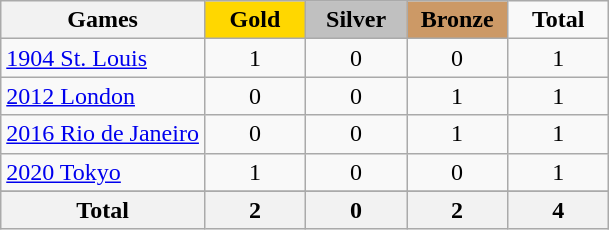<table class="wikitable">
<tr align="center">
<th>Games</th>
<td width="60" bgcolor="gold"><strong>Gold</strong></td>
<td width="60" bgcolor="silver"><strong>Silver</strong></td>
<td width="60" bgcolor="cc9966"><strong>Bronze</strong></td>
<td width="60"><strong>Total</strong></td>
</tr>
<tr align="center">
<td align="left"><a href='#'>1904 St. Louis</a></td>
<td>1</td>
<td>0</td>
<td>0</td>
<td>1</td>
</tr>
<tr align="center">
<td align="left"><a href='#'>2012 London</a></td>
<td>0</td>
<td>0</td>
<td>1</td>
<td>1</td>
</tr>
<tr align="center">
<td align="left"><a href='#'>2016 Rio de Janeiro</a></td>
<td>0</td>
<td>0</td>
<td>1</td>
<td>1</td>
</tr>
<tr align="center">
<td align="left"><a href='#'>2020 Tokyo</a></td>
<td>1</td>
<td>0</td>
<td>0</td>
<td>1</td>
</tr>
<tr align="center">
</tr>
<tr align="center">
<th>Total</th>
<th>2</th>
<th>0</th>
<th>2</th>
<th>4</th>
</tr>
</table>
